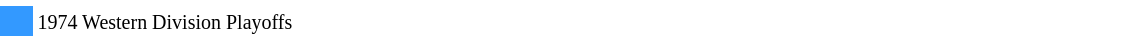<table width=60%>
<tr>
<td style="width: 20px;"></td>
<td bgcolor=#ffffff></td>
</tr>
<tr>
<td bgcolor=#3399FF></td>
<td bgcolor=#ffffff><small>1974 Western Division Playoffs</small></td>
</tr>
</table>
